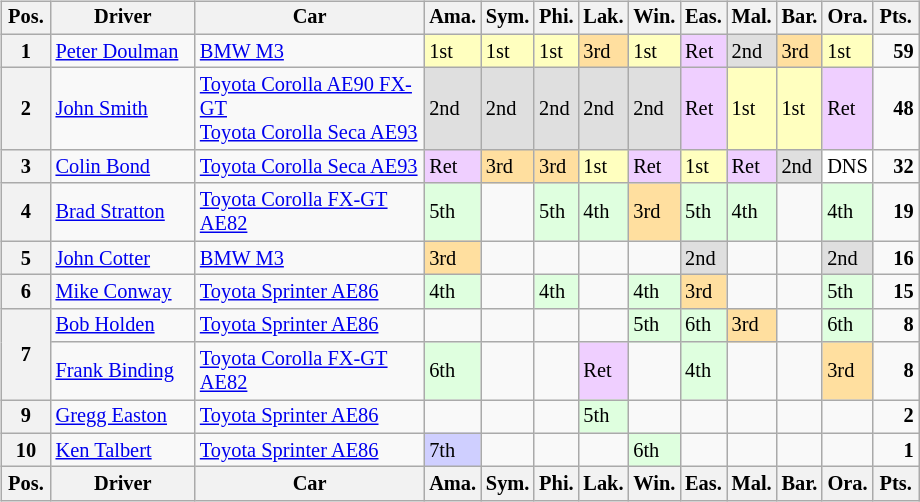<table>
<tr>
<td><br><table class="wikitable" style="font-size: 85%">
<tr>
<th valign="middle">Pos.</th>
<th valign="middle">Driver</th>
<th width="25%">Car</th>
<th width="2%">Ama.</th>
<th width="2%">Sym.</th>
<th width="2%">Phi.</th>
<th width="2%">Lak.</th>
<th width="2%">Win.</th>
<th width="2%">Eas.</th>
<th width="2%">Mal.</th>
<th width="2%">Bar.</th>
<th width="2%">Ora.</th>
<th valign="middle">Pts.</th>
</tr>
<tr>
<th>1</th>
<td><a href='#'>Peter Doulman</a></td>
<td><a href='#'>BMW M3</a></td>
<td style="background:#ffffbf;">1st</td>
<td style="background:#ffffbf;">1st</td>
<td style="background:#ffffbf;">1st</td>
<td style="background:#ffdf9f;">3rd</td>
<td style="background:#ffffbf;">1st</td>
<td style="background:#efcfff;">Ret</td>
<td style="background:#dfdfdf;">2nd</td>
<td style="background:#ffdf9f;">3rd</td>
<td style="background:#ffffbf;">1st</td>
<td align="right"><strong>59</strong></td>
</tr>
<tr>
<th>2</th>
<td><a href='#'>John Smith</a></td>
<td><a href='#'>Toyota Corolla AE90 FX-GT</a> <br> <a href='#'>Toyota Corolla Seca AE93</a></td>
<td style="background:#dfdfdf;">2nd</td>
<td style="background:#dfdfdf;">2nd</td>
<td style="background:#dfdfdf;">2nd</td>
<td style="background:#dfdfdf;">2nd</td>
<td style="background:#dfdfdf;">2nd</td>
<td style="background:#efcfff;">Ret</td>
<td style="background:#ffffbf;">1st</td>
<td style="background:#ffffbf;">1st</td>
<td style="background:#efcfff;">Ret</td>
<td align="right"><strong>48</strong></td>
</tr>
<tr>
<th>3</th>
<td><a href='#'>Colin Bond</a></td>
<td><a href='#'>Toyota Corolla Seca AE93</a></td>
<td style="background:#efcfff;">Ret</td>
<td style="background:#ffdf9f;">3rd</td>
<td style="background:#ffdf9f;">3rd</td>
<td style="background:#ffffbf;">1st</td>
<td style="background:#efcfff;">Ret</td>
<td style="background:#ffffbf;">1st</td>
<td style="background:#efcfff;">Ret</td>
<td style="background:#dfdfdf;">2nd</td>
<td style="background:#ffffff;">DNS</td>
<td align="right"><strong>32</strong></td>
</tr>
<tr>
<th>4</th>
<td><a href='#'>Brad Stratton</a></td>
<td><a href='#'>Toyota Corolla FX-GT AE82</a></td>
<td style="background:#dfffdf;">5th</td>
<td></td>
<td style="background:#dfffdf;">5th</td>
<td style="background:#dfffdf;">4th</td>
<td style="background:#ffdf9f;">3rd</td>
<td style="background:#dfffdf;">5th</td>
<td style="background:#dfffdf;">4th</td>
<td></td>
<td style="background:#dfffdf;">4th</td>
<td align="right"><strong>19</strong></td>
</tr>
<tr>
<th>5</th>
<td><a href='#'>John Cotter</a></td>
<td><a href='#'>BMW M3</a></td>
<td style="background:#ffdf9f;">3rd</td>
<td></td>
<td></td>
<td></td>
<td></td>
<td style="background:#dfdfdf;">2nd</td>
<td></td>
<td></td>
<td style="background:#dfdfdf;">2nd</td>
<td align="right"><strong>16</strong></td>
</tr>
<tr>
<th>6</th>
<td><a href='#'>Mike Conway</a></td>
<td><a href='#'>Toyota Sprinter AE86</a></td>
<td style="background:#dfffdf;">4th</td>
<td></td>
<td style="background:#dfffdf;">4th</td>
<td></td>
<td style="background:#dfffdf;">4th</td>
<td style="background:#ffdf9f;">3rd</td>
<td></td>
<td></td>
<td style="background:#dfffdf;">5th</td>
<td align="right"><strong>15</strong></td>
</tr>
<tr>
<th rowspan=2>7</th>
<td><a href='#'>Bob Holden</a></td>
<td><a href='#'>Toyota Sprinter AE86</a></td>
<td></td>
<td></td>
<td></td>
<td></td>
<td style="background:#dfffdf;">5th</td>
<td style="background:#dfffdf;">6th</td>
<td style="background:#ffdf9f;">3rd</td>
<td></td>
<td style="background:#dfffdf;">6th</td>
<td align="right"><strong>8</strong></td>
</tr>
<tr>
<td><a href='#'>Frank Binding</a></td>
<td><a href='#'>Toyota Corolla FX-GT AE82</a></td>
<td style="background:#dfffdf;">6th</td>
<td></td>
<td></td>
<td style="background:#efcfff;">Ret</td>
<td></td>
<td style="background:#dfffdf;">4th</td>
<td></td>
<td></td>
<td style="background:#ffdf9f;">3rd</td>
<td align="right"><strong>8</strong></td>
</tr>
<tr>
<th>9</th>
<td><a href='#'>Gregg Easton</a></td>
<td><a href='#'>Toyota Sprinter AE86</a></td>
<td></td>
<td></td>
<td></td>
<td style="background:#dfffdf;">5th</td>
<td></td>
<td></td>
<td></td>
<td></td>
<td></td>
<td align="right"><strong>2</strong></td>
</tr>
<tr>
<th>10</th>
<td><a href='#'>Ken Talbert</a></td>
<td><a href='#'>Toyota Sprinter AE86</a></td>
<td style="background:#cfcfff;">7th</td>
<td></td>
<td></td>
<td></td>
<td style="background:#dfffdf;">6th</td>
<td></td>
<td></td>
<td></td>
<td></td>
<td align="right"><strong>1</strong></td>
</tr>
<tr style="background: #f9f9f9" valign="top">
<th valign="middle">Pos.</th>
<th valign="middle">Driver</th>
<th width="25%">Car</th>
<th width="2%">Ama.</th>
<th width="2%">Sym.</th>
<th width="2%">Phi.</th>
<th width="2%">Lak.</th>
<th width="2%">Win.</th>
<th width="2%">Eas.</th>
<th width="2%">Mal.</th>
<th width="2%">Bar.</th>
<th width="2%">Ora.</th>
<th valign="middle">Pts.</th>
</tr>
</table>
</td>
<td valign="top"><br></td>
</tr>
</table>
